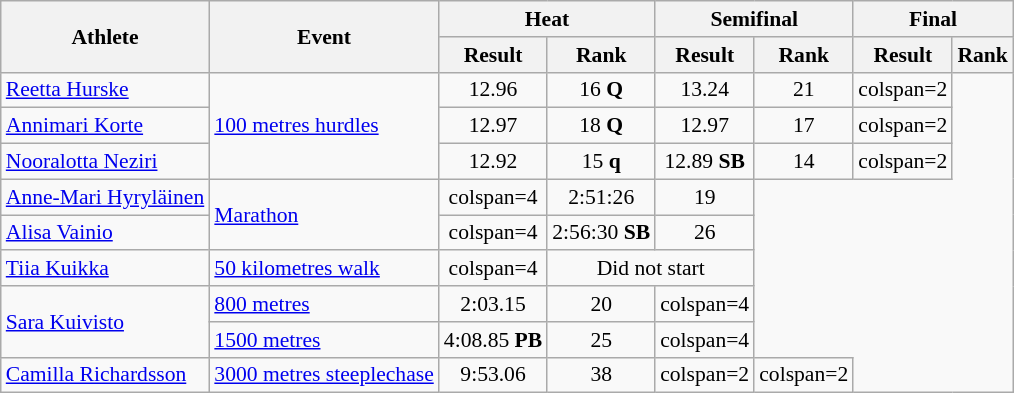<table class="wikitable"  style=font-size:90%>
<tr>
<th rowspan="2">Athlete</th>
<th rowspan="2">Event</th>
<th colspan="2">Heat</th>
<th colspan="2">Semifinal</th>
<th colspan="2">Final</th>
</tr>
<tr>
<th>Result</th>
<th>Rank</th>
<th>Result</th>
<th>Rank</th>
<th>Result</th>
<th>Rank</th>
</tr>
<tr style=text-align:center>
<td style=text-align:left><a href='#'>Reetta Hurske</a></td>
<td style=text-align:left rowspan="3"><a href='#'>100 metres hurdles</a></td>
<td>12.96</td>
<td>16 <strong>Q</strong></td>
<td>13.24</td>
<td>21</td>
<td>colspan=2 </td>
</tr>
<tr style=text-align:center>
<td style=text-align:left><a href='#'>Annimari Korte</a></td>
<td>12.97</td>
<td>18 <strong>Q</strong></td>
<td>12.97</td>
<td>17</td>
<td>colspan=2 </td>
</tr>
<tr style=text-align:center>
<td style=text-align:left><a href='#'>Nooralotta Neziri</a></td>
<td>12.92</td>
<td>15 <strong>q</strong></td>
<td>12.89 <strong>SB</strong></td>
<td>14</td>
<td>colspan=2 </td>
</tr>
<tr style=text-align:center>
<td style=text-align:left><a href='#'>Anne-Mari Hyryläinen</a></td>
<td style=text-align:left rowspan="2"><a href='#'>Marathon</a></td>
<td>colspan=4 </td>
<td>2:51:26</td>
<td>19</td>
</tr>
<tr style=text-align:center>
<td style=text-align:left><a href='#'>Alisa Vainio</a></td>
<td>colspan=4 </td>
<td>2:56:30 <strong>SB</strong></td>
<td>26</td>
</tr>
<tr style=text-align:center>
<td style=text-align:left><a href='#'>Tiia Kuikka</a></td>
<td style=text-align:left><a href='#'>50 kilometres walk</a></td>
<td>colspan=4 </td>
<td colspan=2>Did not start</td>
</tr>
<tr style=text-align:center>
<td style=text-align:left rowspan=2><a href='#'>Sara Kuivisto</a></td>
<td style=text-align:left><a href='#'>800 metres</a></td>
<td>2:03.15</td>
<td>20</td>
<td>colspan=4 </td>
</tr>
<tr style=text-align:center>
<td style=text-align:left><a href='#'>1500 metres</a></td>
<td>4:08.85 <strong>PB</strong></td>
<td>25</td>
<td>colspan=4 </td>
</tr>
<tr style=text-align:center>
<td style=text-align:left><a href='#'>Camilla Richardsson</a></td>
<td style=text-align:left><a href='#'>3000 metres steeplechase</a></td>
<td>9:53.06</td>
<td>38</td>
<td>colspan=2 </td>
<td>colspan=2 </td>
</tr>
</table>
